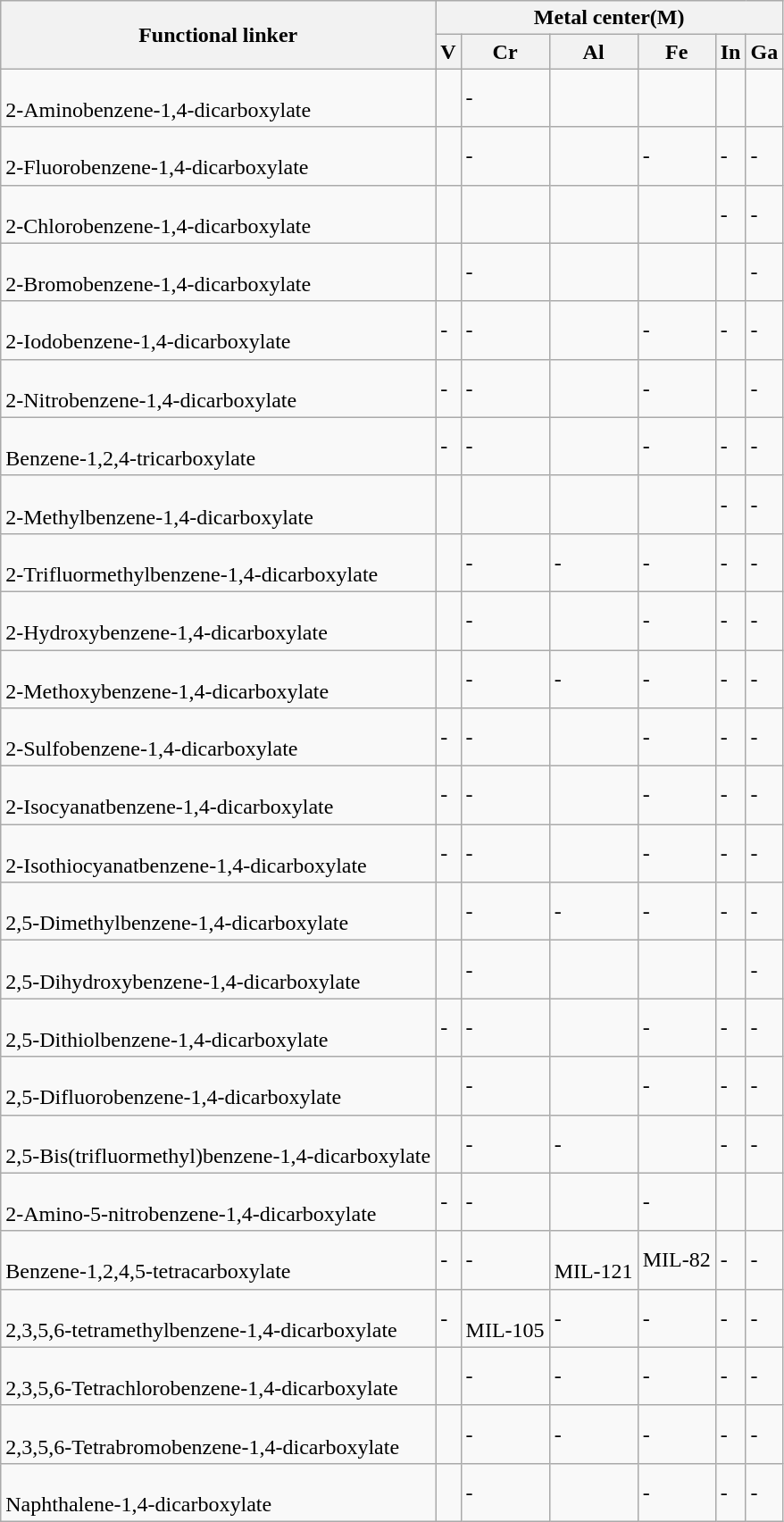<table class="wikitable">
<tr>
<th rowspan="2">Functional linker</th>
<th colspan="6">Metal center(M)</th>
</tr>
<tr>
<th>V</th>
<th>Cr</th>
<th>Al</th>
<th>Fe</th>
<th>In</th>
<th>Ga</th>
</tr>
<tr>
<td><br>2-Aminobenzene-1,4-dicarboxylate</td>
<td></td>
<td>-</td>
<td></td>
<td></td>
<td></td>
<td></td>
</tr>
<tr>
<td><br>2-Fluorobenzene-1,4-dicarboxylate</td>
<td></td>
<td>-</td>
<td></td>
<td>-</td>
<td>-</td>
<td>-</td>
</tr>
<tr>
<td><br>2-Chlorobenzene-1,4-dicarboxylate</td>
<td></td>
<td></td>
<td></td>
<td></td>
<td>-</td>
<td>-</td>
</tr>
<tr>
<td><br>2-Bromobenzene-1,4-dicarboxylate</td>
<td></td>
<td>-</td>
<td></td>
<td></td>
<td></td>
<td>-</td>
</tr>
<tr>
<td><br>2-Iodobenzene-1,4-dicarboxylate</td>
<td>-</td>
<td>-</td>
<td></td>
<td>-</td>
<td>-</td>
<td>-</td>
</tr>
<tr>
<td><br>2-Nitrobenzene-1,4-dicarboxylate</td>
<td>-</td>
<td>-</td>
<td></td>
<td>-</td>
<td></td>
<td>-</td>
</tr>
<tr>
<td><br>Benzene-1,2,4-tricarboxylate</td>
<td>-</td>
<td>-</td>
<td></td>
<td>-</td>
<td>-</td>
<td>-</td>
</tr>
<tr>
<td><br>2-Methylbenzene-1,4-dicarboxylate</td>
<td></td>
<td></td>
<td></td>
<td></td>
<td>-</td>
<td>-</td>
</tr>
<tr>
<td><br>2-Trifluormethylbenzene-1,4-dicarboxylate</td>
<td></td>
<td>-</td>
<td>-</td>
<td>-</td>
<td>-</td>
<td>-</td>
</tr>
<tr>
<td><br>2-Hydroxybenzene-1,4-dicarboxylate</td>
<td></td>
<td>-</td>
<td></td>
<td>-</td>
<td>-</td>
<td>-</td>
</tr>
<tr>
<td><br>2-Methoxybenzene-1,4-dicarboxylate</td>
<td></td>
<td>-</td>
<td>-</td>
<td>-</td>
<td>-</td>
<td>-</td>
</tr>
<tr>
<td><br>2-Sulfobenzene-1,4-dicarboxylate</td>
<td>-</td>
<td>-</td>
<td></td>
<td>-</td>
<td>-</td>
<td>-</td>
</tr>
<tr>
<td><br>2-Isocyanatbenzene-1,4-dicarboxylate</td>
<td>-</td>
<td>-</td>
<td></td>
<td>-</td>
<td>-</td>
<td>-</td>
</tr>
<tr>
<td><br>2-Isothiocyanatbenzene-1,4-dicarboxylate</td>
<td>-</td>
<td>-</td>
<td></td>
<td>-</td>
<td>-</td>
<td>-</td>
</tr>
<tr>
<td><br>2,5-Dimethylbenzene-1,4-dicarboxylate</td>
<td></td>
<td>-</td>
<td>-</td>
<td>-</td>
<td>-</td>
<td>-</td>
</tr>
<tr>
<td><br>2,5-Dihydroxybenzene-1,4-dicarboxylate</td>
<td></td>
<td>-</td>
<td></td>
<td></td>
<td></td>
<td>-</td>
</tr>
<tr>
<td><br>2,5-Dithiolbenzene-1,4-dicarboxylate</td>
<td>-</td>
<td>-</td>
<td></td>
<td>-</td>
<td>-</td>
<td>-</td>
</tr>
<tr>
<td><br>2,5-Difluorobenzene-1,4-dicarboxylate</td>
<td></td>
<td>-</td>
<td></td>
<td>-</td>
<td>-</td>
<td>-</td>
</tr>
<tr>
<td><br>2,5-Bis(trifluormethyl)benzene-1,4-dicarboxylate</td>
<td></td>
<td>-</td>
<td>-</td>
<td></td>
<td>-</td>
<td>-</td>
</tr>
<tr>
<td><br>2-Amino-5-nitrobenzene-1,4-dicarboxylate</td>
<td>-</td>
<td>-</td>
<td></td>
<td>-</td>
<td></td>
<td></td>
</tr>
<tr>
<td><br>Benzene-1,2,4,5-tetracarboxylate</td>
<td>-</td>
<td>-</td>
<td><br>MIL-121</td>
<td> MIL-82</td>
<td>-</td>
<td>-</td>
</tr>
<tr>
<td><br>2,3,5,6-tetramethylbenzene-1,4-dicarboxylate</td>
<td>-</td>
<td><br>MIL-105</td>
<td>-</td>
<td>-</td>
<td>-</td>
<td>-</td>
</tr>
<tr>
<td><br>2,3,5,6-Tetrachlorobenzene-1,4-dicarboxylate</td>
<td></td>
<td>-</td>
<td>-</td>
<td>-</td>
<td>-</td>
<td>-</td>
</tr>
<tr>
<td><br>2,3,5,6-Tetrabromobenzene-1,4-dicarboxylate</td>
<td></td>
<td>-</td>
<td>-</td>
<td>-</td>
<td>-</td>
<td>-</td>
</tr>
<tr>
<td><br>Naphthalene-1,4-dicarboxylate</td>
<td></td>
<td>-</td>
<td></td>
<td>-</td>
<td>-</td>
<td>-</td>
</tr>
</table>
